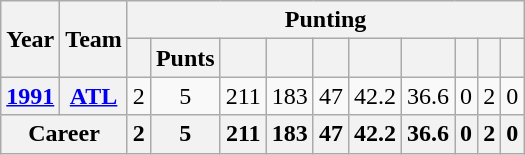<table class=wikitable style="text-align:center;">
<tr>
<th rowspan="2">Year</th>
<th rowspan="2">Team</th>
<th colspan="10">Punting</th>
</tr>
<tr>
<th></th>
<th>Punts</th>
<th></th>
<th></th>
<th></th>
<th></th>
<th></th>
<th></th>
<th></th>
<th></th>
</tr>
<tr>
<th><a href='#'>1991</a></th>
<th><a href='#'>ATL</a></th>
<td>2</td>
<td>5</td>
<td>211</td>
<td>183</td>
<td>47</td>
<td>42.2</td>
<td>36.6</td>
<td>0</td>
<td>2</td>
<td>0</td>
</tr>
<tr>
<th colspan="2">Career</th>
<th>2</th>
<th>5</th>
<th>211</th>
<th>183</th>
<th>47</th>
<th>42.2</th>
<th>36.6</th>
<th>0</th>
<th>2</th>
<th>0</th>
</tr>
</table>
